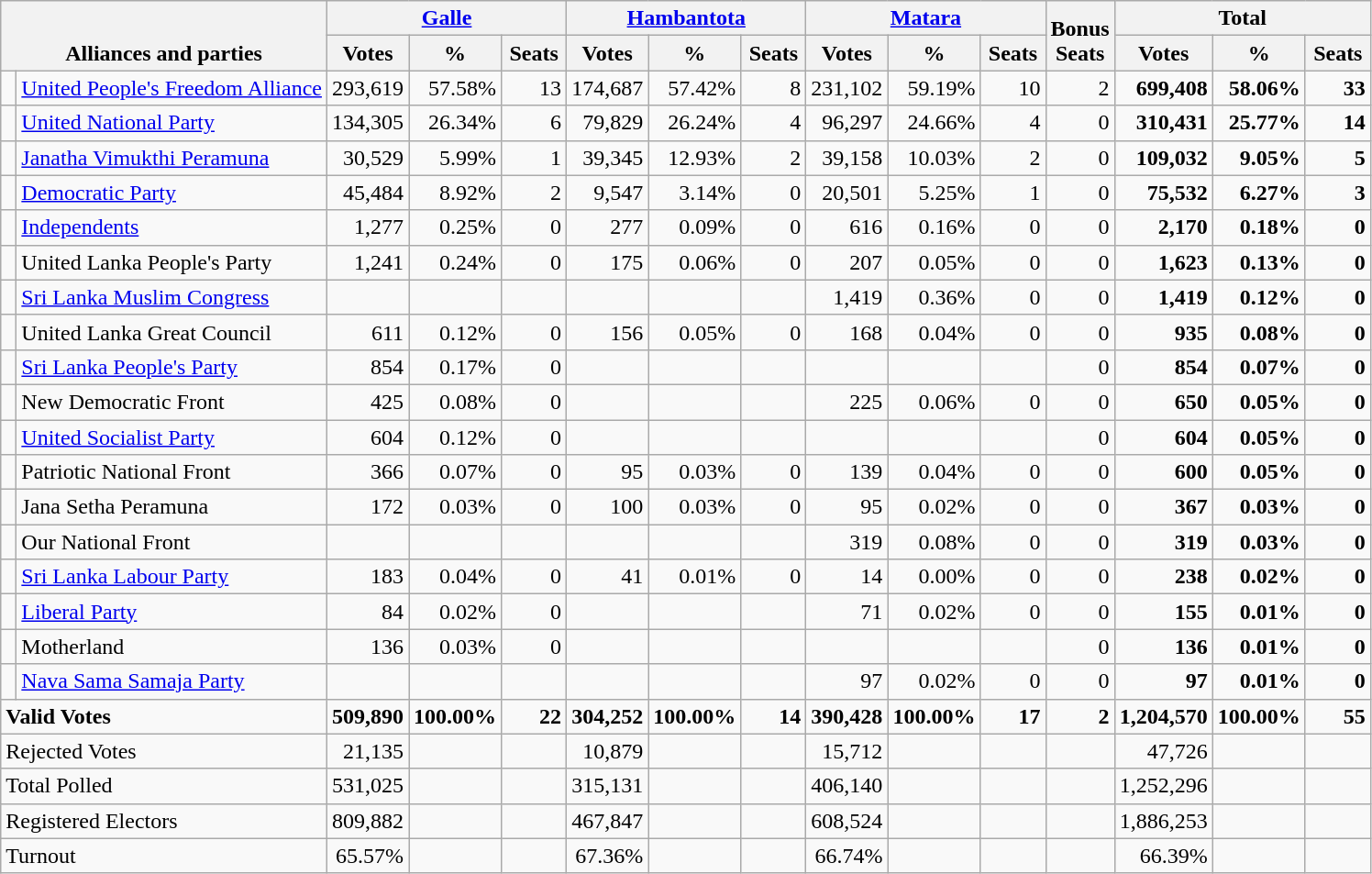<table class="wikitable" border="1" style="text-align:right;">
<tr>
<th valign=bottom rowspan=2 colspan=2 width="200">Alliances and parties</th>
<th colspan=3><a href='#'>Galle</a></th>
<th colspan=3><a href='#'>Hambantota</a></th>
<th colspan=3><a href='#'>Matara</a></th>
<th valign=bottom rowspan=2 width="40">Bonus<br>Seats</th>
<th colspan=3>Total</th>
</tr>
<tr>
<th align=center valign=bottom width="50">Votes</th>
<th align=center valign=bottom width="50">%</th>
<th align=center valign=bottom width="40">Seats</th>
<th align=center valign=bottom width="50">Votes</th>
<th align=center valign=bottom width="50">%</th>
<th align=center valign=bottom width="40">Seats</th>
<th align=center valign=bottom width="50">Votes</th>
<th align=center valign=bottom width="50">%</th>
<th align=center valign=bottom width="40">Seats</th>
<th align=center valign=bottom width="50">Votes</th>
<th align=center valign=bottom width="50">%</th>
<th align=center valign=bottom width="40">Seats</th>
</tr>
<tr>
<td bgcolor=> </td>
<td align=left><a href='#'>United People's Freedom Alliance</a></td>
<td>293,619</td>
<td>57.58%</td>
<td>13</td>
<td>174,687</td>
<td>57.42%</td>
<td>8</td>
<td>231,102</td>
<td>59.19%</td>
<td>10</td>
<td>2</td>
<td><strong>699,408</strong></td>
<td><strong>58.06%</strong></td>
<td><strong>33</strong></td>
</tr>
<tr>
<td bgcolor=> </td>
<td align=left><a href='#'>United National Party</a></td>
<td>134,305</td>
<td>26.34%</td>
<td>6</td>
<td>79,829</td>
<td>26.24%</td>
<td>4</td>
<td>96,297</td>
<td>24.66%</td>
<td>4</td>
<td>0</td>
<td><strong>310,431</strong></td>
<td><strong>25.77%</strong></td>
<td><strong>14</strong></td>
</tr>
<tr>
<td bgcolor=> </td>
<td align=left><a href='#'>Janatha Vimukthi Peramuna</a></td>
<td>30,529</td>
<td>5.99%</td>
<td>1</td>
<td>39,345</td>
<td>12.93%</td>
<td>2</td>
<td>39,158</td>
<td>10.03%</td>
<td>2</td>
<td>0</td>
<td><strong>109,032</strong></td>
<td><strong>9.05%</strong></td>
<td><strong>5</strong></td>
</tr>
<tr>
<td bgcolor=> </td>
<td align=left><a href='#'>Democratic Party</a></td>
<td>45,484</td>
<td>8.92%</td>
<td>2</td>
<td>9,547</td>
<td>3.14%</td>
<td>0</td>
<td>20,501</td>
<td>5.25%</td>
<td>1</td>
<td>0</td>
<td><strong>75,532</strong></td>
<td><strong>6.27%</strong></td>
<td><strong>3</strong></td>
</tr>
<tr>
<td bgcolor=> </td>
<td align=left><a href='#'>Independents</a></td>
<td>1,277</td>
<td>0.25%</td>
<td>0</td>
<td>277</td>
<td>0.09%</td>
<td>0</td>
<td>616</td>
<td>0.16%</td>
<td>0</td>
<td>0</td>
<td><strong>2,170</strong></td>
<td><strong>0.18%</strong></td>
<td><strong>0</strong></td>
</tr>
<tr>
<td></td>
<td align=left>United Lanka People's Party</td>
<td>1,241</td>
<td>0.24%</td>
<td>0</td>
<td>175</td>
<td>0.06%</td>
<td>0</td>
<td>207</td>
<td>0.05%</td>
<td>0</td>
<td>0</td>
<td><strong>1,623</strong></td>
<td><strong>0.13%</strong></td>
<td><strong>0</strong></td>
</tr>
<tr>
<td bgcolor=> </td>
<td align=left><a href='#'>Sri Lanka Muslim Congress</a></td>
<td></td>
<td></td>
<td></td>
<td></td>
<td></td>
<td></td>
<td>1,419</td>
<td>0.36%</td>
<td>0</td>
<td>0</td>
<td><strong>1,419</strong></td>
<td><strong>0.12%</strong></td>
<td><strong>0</strong></td>
</tr>
<tr>
<td></td>
<td align=left>United Lanka Great Council</td>
<td>611</td>
<td>0.12%</td>
<td>0</td>
<td>156</td>
<td>0.05%</td>
<td>0</td>
<td>168</td>
<td>0.04%</td>
<td>0</td>
<td>0</td>
<td><strong>935</strong></td>
<td><strong>0.08%</strong></td>
<td><strong>0</strong></td>
</tr>
<tr>
<td></td>
<td align=left><a href='#'>Sri Lanka People's Party</a></td>
<td>854</td>
<td>0.17%</td>
<td>0</td>
<td></td>
<td></td>
<td></td>
<td></td>
<td></td>
<td></td>
<td>0</td>
<td><strong>854</strong></td>
<td><strong>0.07%</strong></td>
<td><strong>0</strong></td>
</tr>
<tr>
<td></td>
<td align=left>New Democratic Front</td>
<td>425</td>
<td>0.08%</td>
<td>0</td>
<td></td>
<td></td>
<td></td>
<td>225</td>
<td>0.06%</td>
<td>0</td>
<td>0</td>
<td><strong>650</strong></td>
<td><strong>0.05%</strong></td>
<td><strong>0</strong></td>
</tr>
<tr>
<td bgcolor=> </td>
<td align=left><a href='#'>United Socialist Party</a></td>
<td>604</td>
<td>0.12%</td>
<td>0</td>
<td></td>
<td></td>
<td></td>
<td></td>
<td></td>
<td></td>
<td>0</td>
<td><strong>604</strong></td>
<td><strong>0.05%</strong></td>
<td><strong>0</strong></td>
</tr>
<tr>
<td></td>
<td align=left>Patriotic National Front</td>
<td>366</td>
<td>0.07%</td>
<td>0</td>
<td>95</td>
<td>0.03%</td>
<td>0</td>
<td>139</td>
<td>0.04%</td>
<td>0</td>
<td>0</td>
<td><strong>600</strong></td>
<td><strong>0.05%</strong></td>
<td><strong>0</strong></td>
</tr>
<tr>
<td></td>
<td align=left>Jana Setha Peramuna</td>
<td>172</td>
<td>0.03%</td>
<td>0</td>
<td>100</td>
<td>0.03%</td>
<td>0</td>
<td>95</td>
<td>0.02%</td>
<td>0</td>
<td>0</td>
<td><strong>367</strong></td>
<td><strong>0.03%</strong></td>
<td><strong>0</strong></td>
</tr>
<tr>
<td></td>
<td align=left>Our National Front</td>
<td></td>
<td></td>
<td></td>
<td></td>
<td></td>
<td></td>
<td>319</td>
<td>0.08%</td>
<td>0</td>
<td>0</td>
<td><strong>319</strong></td>
<td><strong>0.03%</strong></td>
<td><strong>0</strong></td>
</tr>
<tr>
<td></td>
<td align=left><a href='#'>Sri Lanka Labour Party</a></td>
<td>183</td>
<td>0.04%</td>
<td>0</td>
<td>41</td>
<td>0.01%</td>
<td>0</td>
<td>14</td>
<td>0.00%</td>
<td>0</td>
<td>0</td>
<td><strong>238</strong></td>
<td><strong>0.02%</strong></td>
<td><strong>0</strong></td>
</tr>
<tr>
<td></td>
<td align=left><a href='#'>Liberal Party</a></td>
<td>84</td>
<td>0.02%</td>
<td>0</td>
<td></td>
<td></td>
<td></td>
<td>71</td>
<td>0.02%</td>
<td>0</td>
<td>0</td>
<td><strong>155</strong></td>
<td><strong>0.01%</strong></td>
<td><strong>0</strong></td>
</tr>
<tr>
<td></td>
<td align=left>Motherland</td>
<td>136</td>
<td>0.03%</td>
<td>0</td>
<td></td>
<td></td>
<td></td>
<td></td>
<td></td>
<td></td>
<td>0</td>
<td><strong>136</strong></td>
<td><strong>0.01%</strong></td>
<td><strong>0</strong></td>
</tr>
<tr>
<td bgcolor=> </td>
<td align=left><a href='#'>Nava Sama Samaja Party</a></td>
<td></td>
<td></td>
<td></td>
<td></td>
<td></td>
<td></td>
<td>97</td>
<td>0.02%</td>
<td>0</td>
<td>0</td>
<td><strong>97</strong></td>
<td><strong>0.01%</strong></td>
<td><strong>0</strong></td>
</tr>
<tr style="font-weight:bold">
<td colspan=2 align=left>Valid Votes</td>
<td>509,890</td>
<td>100.00%</td>
<td>22</td>
<td>304,252</td>
<td>100.00%</td>
<td>14</td>
<td>390,428</td>
<td>100.00%</td>
<td>17</td>
<td>2</td>
<td>1,204,570</td>
<td>100.00%</td>
<td>55</td>
</tr>
<tr>
<td colspan=2 align=left>Rejected Votes</td>
<td>21,135</td>
<td></td>
<td></td>
<td>10,879</td>
<td></td>
<td></td>
<td>15,712</td>
<td></td>
<td></td>
<td></td>
<td>47,726</td>
<td></td>
<td></td>
</tr>
<tr>
<td colspan=2 align=left>Total Polled</td>
<td>531,025</td>
<td></td>
<td></td>
<td>315,131</td>
<td></td>
<td></td>
<td>406,140</td>
<td></td>
<td></td>
<td></td>
<td>1,252,296</td>
<td></td>
<td></td>
</tr>
<tr>
<td colspan=2 align=left>Registered Electors</td>
<td>809,882</td>
<td></td>
<td></td>
<td>467,847</td>
<td></td>
<td></td>
<td>608,524</td>
<td></td>
<td></td>
<td></td>
<td>1,886,253</td>
<td></td>
<td></td>
</tr>
<tr>
<td colspan=2 align=left>Turnout</td>
<td>65.57%</td>
<td></td>
<td></td>
<td>67.36%</td>
<td></td>
<td></td>
<td>66.74%</td>
<td></td>
<td></td>
<td></td>
<td>66.39%</td>
<td></td>
<td></td>
</tr>
</table>
